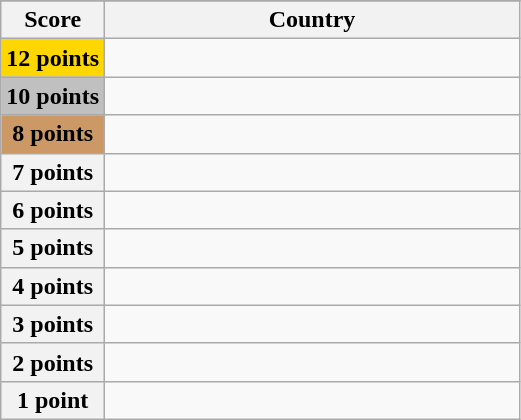<table class="wikitable">
<tr>
</tr>
<tr>
<th scope="col" width="20%">Score</th>
<th scope="col">Country</th>
</tr>
<tr>
<th scope="row" style="background:gold">12 points</th>
<td></td>
</tr>
<tr>
<th scope="row" style="background:silver">10 points</th>
<td></td>
</tr>
<tr>
<th scope="row" style="background:#CC9966">8 points</th>
<td></td>
</tr>
<tr>
<th scope="row">7 points</th>
<td></td>
</tr>
<tr>
<th scope="row">6 points</th>
<td></td>
</tr>
<tr>
<th scope="row">5 points</th>
<td></td>
</tr>
<tr>
<th scope="row">4 points</th>
<td></td>
</tr>
<tr>
<th scope="row">3 points</th>
<td></td>
</tr>
<tr>
<th scope="row">2 points</th>
<td></td>
</tr>
<tr>
<th scope="row">1 point</th>
<td></td>
</tr>
</table>
